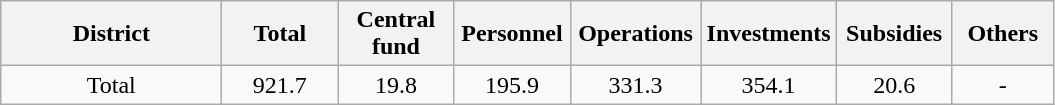<table class="wikitable">
<tr>
<th style="width:140px;">District</th>
<th style="width:70px;">Total</th>
<th style="width:70px;">Central fund</th>
<th style="width:70px;">Personnel</th>
<th style="width:80px;">Operations</th>
<th style="widht:80px;">Investments</th>
<th style="width:70px;">Subsidies</th>
<th style="width:60px;">Others</th>
</tr>
<tr>
<td style="text-align:center;">Total</td>
<td style="text-align:center;">921.7</td>
<td style="text-align:center;">19.8</td>
<td style="text-align:center;">195.9</td>
<td style="text-align:center;">331.3</td>
<td style="text-align:center;">354.1</td>
<td style="text-align:center;">20.6</td>
<td style="text-align:center;">-</td>
</tr>
</table>
